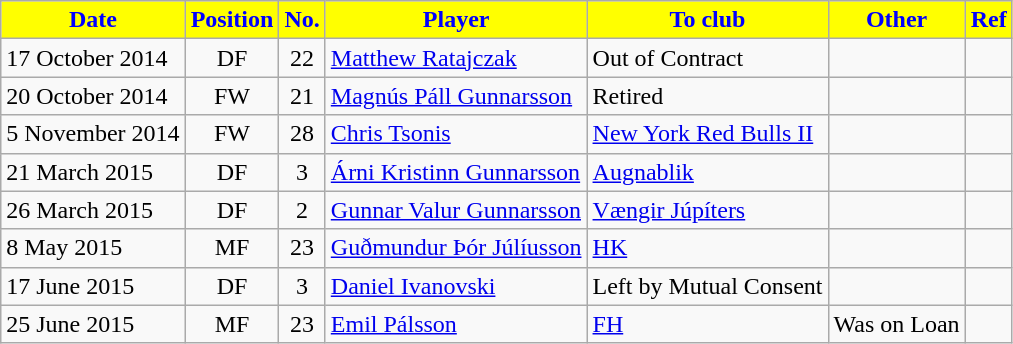<table class="wikitable sortable">
<tr>
<th style="background:#FFFF00; color:blue;"><strong>Date</strong></th>
<th style="background:#FFFF00; color:blue;"><strong>Position</strong></th>
<th style="background:#FFFF00; color:blue;"><strong>No.</strong></th>
<th style="background:#FFFF00; color:blue;"><strong>Player</strong></th>
<th style="background:#FFFF00; color:blue;"><strong>To club</strong></th>
<th style="background:#FFFF00; color:blue;"><strong>Other</strong></th>
<th style="background:#FFFF00; color:blue;"><strong>Ref</strong></th>
</tr>
<tr>
<td>17 October 2014</td>
<td style="text-align:center;">DF</td>
<td style="text-align:center;">22</td>
<td style="text-align:left;"> <a href='#'>Matthew Ratajczak</a></td>
<td style="text-align:left;">Out of Contract</td>
<td></td>
<td></td>
</tr>
<tr>
<td>20 October 2014</td>
<td style="text-align:center;">FW</td>
<td style="text-align:center;">21</td>
<td style="text-align:left;"> <a href='#'>Magnús Páll Gunnarsson</a></td>
<td style="text-align:left;">Retired</td>
<td></td>
<td></td>
</tr>
<tr>
<td>5 November 2014</td>
<td style="text-align:center;">FW</td>
<td style="text-align:center;">28</td>
<td style="text-align:left;"> <a href='#'>Chris Tsonis</a></td>
<td style="text-align:left;"> <a href='#'>New York Red Bulls II</a></td>
<td></td>
<td></td>
</tr>
<tr>
<td>21 March 2015</td>
<td style="text-align:center;">DF</td>
<td style="text-align:center;">3</td>
<td style="text-align:left;"> <a href='#'>Árni Kristinn Gunnarsson</a></td>
<td style="text-align:left;"> <a href='#'>Augnablik</a></td>
<td></td>
<td></td>
</tr>
<tr>
<td>26 March 2015</td>
<td style="text-align:center;">DF</td>
<td style="text-align:center;">2</td>
<td style="text-align:left;"> <a href='#'>Gunnar Valur Gunnarsson</a></td>
<td style="text-align:left;"> <a href='#'>Vængir Júpíters</a></td>
<td></td>
<td></td>
</tr>
<tr>
<td>8 May 2015</td>
<td style="text-align:center;">MF</td>
<td style="text-align:center;">23</td>
<td style="text-align:left;"> <a href='#'>Guðmundur Þór Júlíusson</a></td>
<td style="text-align:left;"> <a href='#'>HK</a></td>
<td></td>
<td></td>
</tr>
<tr>
<td>17 June 2015</td>
<td style="text-align:center;">DF</td>
<td style="text-align:center;">3</td>
<td style="text-align:left;"> <a href='#'>Daniel Ivanovski</a></td>
<td style="text-align:left;">Left by Mutual Consent</td>
<td></td>
<td></td>
</tr>
<tr>
<td>25 June 2015</td>
<td style="text-align:center;">MF</td>
<td style="text-align:center;">23</td>
<td style="text-align:left;"> <a href='#'>Emil Pálsson</a></td>
<td style="text-align:left;"> <a href='#'>FH</a></td>
<td>Was on Loan</td>
<td></td>
</tr>
</table>
